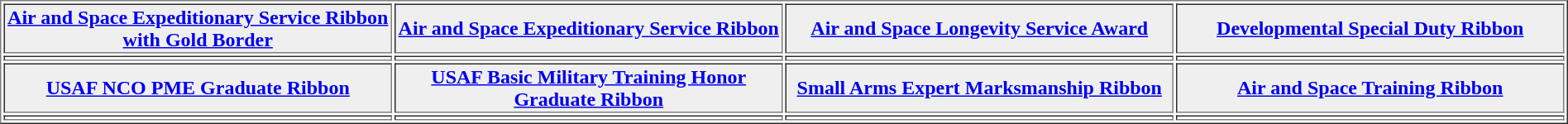<table align="center" border="1"  cellpadding="1">
<tr>
<th width="25%" style="background:#efefef;"><a href='#'>Air and Space Expeditionary Service Ribbon with Gold Border</a></th>
<th width="25%" style="background:#efefef;"><a href='#'>Air and Space Expeditionary Service Ribbon</a></th>
<th width="25%" style="background:#efefef;"><a href='#'>Air and Space Longevity Service Award</a></th>
<th width="25%" style="background:#efefef;"><a href='#'>Developmental Special Duty Ribbon</a></th>
</tr>
<tr>
<td></td>
<td></td>
<td></td>
<td></td>
</tr>
<tr>
<th width="25%" style="background:#efefef;"><a href='#'>USAF NCO PME Graduate Ribbon</a></th>
<th width="25%" style="background:#efefef;"><a href='#'>USAF Basic Military Training Honor Graduate Ribbon</a></th>
<th width="25%" style="background:#efefef;"><a href='#'>Small Arms Expert Marksmanship Ribbon</a></th>
<th width="25%" style="background:#efefef;"><a href='#'>Air and Space Training Ribbon</a></th>
</tr>
<tr>
<td></td>
<td></td>
<td></td>
<td></td>
</tr>
</table>
